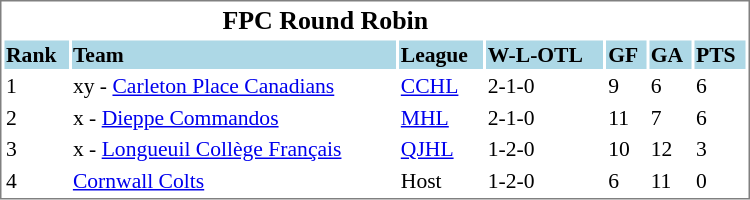<table cellpadding="0">
<tr align="left" style="vertical-align: top">
<td></td>
<td><br><table cellpadding="1" width="500px" style="font-size: 90%; border: 1px solid gray;">
<tr align="center" style="font-size: larger;">
<td colspan=5><strong>FPC Round Robin</strong></td>
</tr>
<tr style="background:lightblue;">
<td><strong>Rank</strong></td>
<td><strong>Team</strong></td>
<td><strong>League</strong></td>
<td><strong>W-L-OTL</strong></td>
<td><strong>GF</strong></td>
<td><strong>GA</strong></td>
<td><strong>PTS</strong></td>
</tr>
<tr>
<td>1</td>
<td> xy - <a href='#'>Carleton Place Canadians</a></td>
<td><a href='#'>CCHL</a></td>
<td>2-1-0</td>
<td>9</td>
<td>6</td>
<td>6</td>
</tr>
<tr>
<td>2</td>
<td> x - <a href='#'>Dieppe Commandos</a></td>
<td><a href='#'>MHL</a></td>
<td>2-1-0</td>
<td>11</td>
<td>7</td>
<td>6</td>
</tr>
<tr>
<td>3</td>
<td> x - <a href='#'>Longueuil Collège Français</a></td>
<td><a href='#'>QJHL</a></td>
<td>1-2-0</td>
<td>10</td>
<td>12</td>
<td>3</td>
</tr>
<tr>
<td>4</td>
<td> <a href='#'>Cornwall Colts</a></td>
<td>Host</td>
<td>1-2-0</td>
<td>6</td>
<td>11</td>
<td>0</td>
</tr>
</table>
</td>
</tr>
</table>
